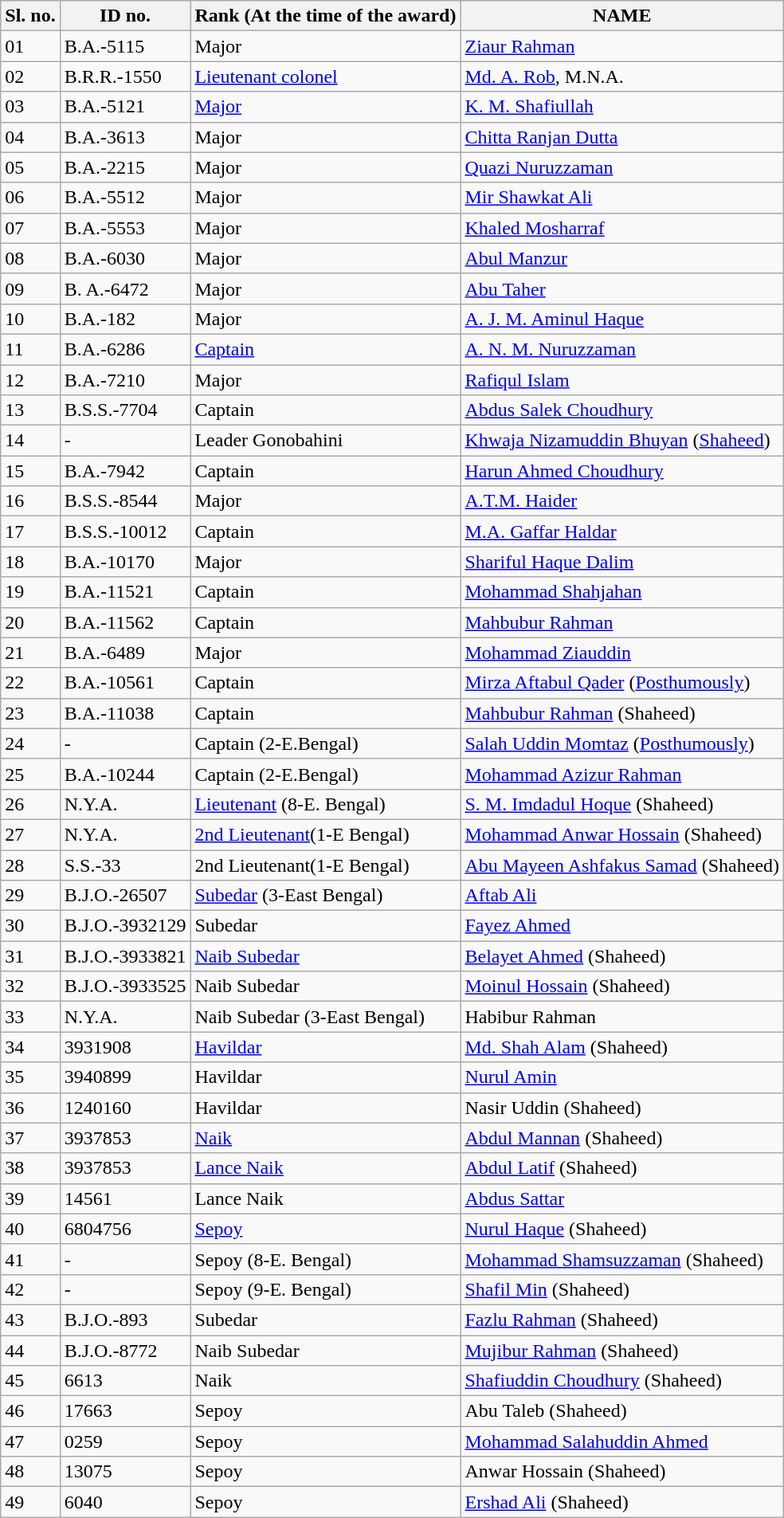<table class ="wikitable">
<tr>
<th>Sl. no.</th>
<th>ID no.</th>
<th>Rank (At the time of the award)</th>
<th>NAME</th>
</tr>
<tr>
<td>01</td>
<td>B.A.-5115</td>
<td>Major</td>
<td><a href='#'>Ziaur Rahman</a></td>
</tr>
<tr>
<td>02</td>
<td>B.R.R.-1550</td>
<td><a href='#'>Lieutenant colonel</a></td>
<td><a href='#'>Md. A. Rob</a>, M.N.A.</td>
</tr>
<tr>
<td>03</td>
<td>B.A.-5121</td>
<td><a href='#'>Major</a></td>
<td><a href='#'>K. M. Shafiullah</a></td>
</tr>
<tr>
<td>04</td>
<td>B.A.-3613</td>
<td>Major</td>
<td><a href='#'>Chitta Ranjan Dutta</a></td>
</tr>
<tr>
<td>05</td>
<td>B.A.-2215</td>
<td>Major</td>
<td><a href='#'>Quazi Nuruzzaman</a></td>
</tr>
<tr>
<td>06</td>
<td>B.A.-5512</td>
<td>Major</td>
<td><a href='#'>Mir Shawkat Ali</a></td>
</tr>
<tr>
<td>07</td>
<td>B.A.-5553</td>
<td>Major</td>
<td><a href='#'>Khaled Mosharraf</a></td>
</tr>
<tr>
<td>08</td>
<td>B.A.-6030</td>
<td>Major</td>
<td><a href='#'>Abul Manzur</a></td>
</tr>
<tr>
<td>09</td>
<td>B. A.-6472</td>
<td>Major</td>
<td><a href='#'>Abu Taher</a></td>
</tr>
<tr>
<td>10</td>
<td>B.A.-182</td>
<td>Major</td>
<td><a href='#'>A. J. M. Aminul Haque</a></td>
</tr>
<tr>
<td>11</td>
<td>B.A.-6286</td>
<td><a href='#'>Captain</a></td>
<td><a href='#'>A. N. M. Nuruzzaman</a></td>
</tr>
<tr>
<td>12</td>
<td>B.A.-7210</td>
<td>Major</td>
<td><a href='#'>Rafiqul Islam</a></td>
</tr>
<tr>
<td>13</td>
<td>B.S.S.-7704</td>
<td>Captain</td>
<td><a href='#'>Abdus Salek Choudhury</a></td>
</tr>
<tr>
<td>14</td>
<td>-</td>
<td>Leader Gonobahini</td>
<td><a href='#'>Khwaja Nizamuddin Bhuyan</a> (<a href='#'>Shaheed</a>)</td>
</tr>
<tr>
<td>15</td>
<td>B.A.-7942</td>
<td>Captain</td>
<td><a href='#'>Harun Ahmed Choudhury</a></td>
</tr>
<tr>
<td>16</td>
<td>B.S.S.-8544</td>
<td>Major</td>
<td><a href='#'>A.T.M. Haider</a></td>
</tr>
<tr>
<td>17</td>
<td>B.S.S.-10012</td>
<td>Captain</td>
<td><a href='#'>M.A. Gaffar Haldar</a></td>
</tr>
<tr>
<td>18</td>
<td>B.A.-10170</td>
<td>Major</td>
<td><a href='#'>Shariful Haque Dalim</a></td>
</tr>
<tr>
<td>19</td>
<td>B.A.-11521</td>
<td>Captain</td>
<td><a href='#'>Mohammad Shahjahan</a></td>
</tr>
<tr>
<td>20</td>
<td>B.A.-11562</td>
<td>Captain</td>
<td><a href='#'>Mahbubur Rahman</a></td>
</tr>
<tr>
<td>21</td>
<td>B.A.-6489</td>
<td>Major</td>
<td><a href='#'>Mohammad Ziauddin</a></td>
</tr>
<tr>
<td>22</td>
<td>B.A.-10561</td>
<td>Captain</td>
<td><a href='#'>Mirza Aftabul Qader</a>  (<a href='#'>Posthumously</a>)</td>
</tr>
<tr>
<td>23</td>
<td>B.A.-11038</td>
<td>Captain</td>
<td><a href='#'>Mahbubur Rahman</a> (Shaheed)</td>
</tr>
<tr>
<td>24</td>
<td>-</td>
<td>Captain (2-E.Bengal)</td>
<td><a href='#'>Salah Uddin Momtaz</a> (<a href='#'>Posthumously</a>)</td>
</tr>
<tr>
<td>25</td>
<td>B.A.-10244</td>
<td>Captain (2-E.Bengal)</td>
<td><a href='#'>Mohammad Azizur Rahman</a></td>
</tr>
<tr>
<td>26</td>
<td>N.Y.A.</td>
<td><a href='#'>Lieutenant</a> (8-E. Bengal)</td>
<td><a href='#'>S. M. Imdadul Hoque</a> (Shaheed)</td>
</tr>
<tr>
<td>27</td>
<td>N.Y.A.</td>
<td><a href='#'>2nd Lieutenant</a>(1-E Bengal)</td>
<td><a href='#'>Mohammad Anwar Hossain</a> (Shaheed)</td>
</tr>
<tr>
<td>28</td>
<td>S.S.-33</td>
<td>2nd Lieutenant(1-E Bengal)</td>
<td><a href='#'>Abu Mayeen Ashfakus Samad</a> (Shaheed)</td>
</tr>
<tr>
<td>29</td>
<td>B.J.O.-26507</td>
<td><a href='#'>Subedar</a> (3-East Bengal)</td>
<td><a href='#'>Aftab Ali</a></td>
</tr>
<tr>
<td>30</td>
<td>B.J.O.-3932129</td>
<td>Subedar</td>
<td><a href='#'>Fayez Ahmed</a></td>
</tr>
<tr>
<td>31</td>
<td>B.J.O.-3933821</td>
<td><a href='#'>Naib Subedar</a></td>
<td><a href='#'>Belayet Ahmed</a> (Shaheed)</td>
</tr>
<tr>
<td>32</td>
<td>B.J.O.-3933525</td>
<td>Naib Subedar</td>
<td><a href='#'>Moinul Hossain</a> (Shaheed)</td>
</tr>
<tr>
<td>33</td>
<td>N.Y.A.</td>
<td>Naib Subedar (3-East Bengal)</td>
<td>Habibur Rahman</td>
</tr>
<tr>
<td>34</td>
<td>3931908</td>
<td><a href='#'>Havildar</a></td>
<td><a href='#'>Md. Shah Alam</a> (Shaheed)</td>
</tr>
<tr>
<td>35</td>
<td>3940899</td>
<td>Havildar</td>
<td><a href='#'>Nurul Amin</a></td>
</tr>
<tr>
<td>36</td>
<td>1240160</td>
<td>Havildar</td>
<td>Nasir Uddin (Shaheed)</td>
</tr>
<tr>
<td>37</td>
<td>3937853</td>
<td><a href='#'>Naik</a></td>
<td><a href='#'>Abdul Mannan</a> (Shaheed)</td>
</tr>
<tr>
<td>38</td>
<td>3937853</td>
<td><a href='#'>Lance Naik</a></td>
<td><a href='#'>Abdul Latif</a> (Shaheed)</td>
</tr>
<tr>
<td>39</td>
<td>14561</td>
<td>Lance Naik</td>
<td><a href='#'>Abdus Sattar</a></td>
</tr>
<tr>
<td>40</td>
<td>6804756</td>
<td><a href='#'>Sepoy</a></td>
<td><a href='#'>Nurul Haque</a> (Shaheed)</td>
</tr>
<tr>
<td>41</td>
<td>-</td>
<td>Sepoy (8-E. Bengal)</td>
<td><a href='#'>Mohammad Shamsuzzaman</a> (Shaheed)</td>
</tr>
<tr>
<td>42</td>
<td>-</td>
<td>Sepoy (9-E. Bengal)</td>
<td><a href='#'>Shafil Min</a> (Shaheed)</td>
</tr>
<tr>
<td>43</td>
<td>B.J.O.-893</td>
<td>Subedar</td>
<td><a href='#'>Fazlu Rahman</a> (Shaheed)</td>
</tr>
<tr>
<td>44</td>
<td>B.J.O.-8772</td>
<td>Naib Subedar</td>
<td><a href='#'>Mujibur Rahman</a> (Shaheed)</td>
</tr>
<tr>
<td>45</td>
<td>6613</td>
<td>Naik</td>
<td><a href='#'>Shafiuddin Choudhury</a> (Shaheed)</td>
</tr>
<tr>
<td>46</td>
<td>17663</td>
<td>Sepoy</td>
<td>Abu Taleb (Shaheed)</td>
</tr>
<tr>
<td>47</td>
<td>0259</td>
<td>Sepoy</td>
<td><a href='#'>Mohammad Salahuddin Ahmed</a></td>
</tr>
<tr>
<td>48</td>
<td>13075</td>
<td>Sepoy</td>
<td>Anwar Hossain (Shaheed)</td>
</tr>
<tr>
<td>49</td>
<td>6040</td>
<td>Sepoy</td>
<td><a href='#'>Ershad Ali</a> (Shaheed)</td>
</tr>
</table>
